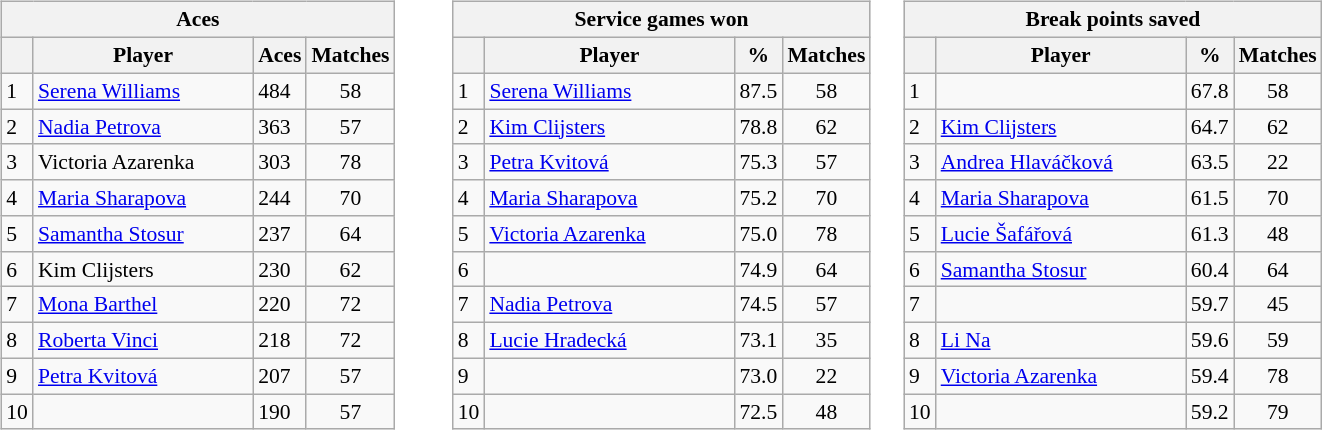<table>
<tr>
<td style=width:33%;vertical-align:top><br><table class="wikitable sortable" style=font-size:90%>
<tr>
<th colspan=4>Aces</th>
</tr>
<tr>
<th></th>
<th width=140>Player</th>
<th>Aces</th>
<th>Matches</th>
</tr>
<tr>
<td>1</td>
<td> <a href='#'>Serena Williams</a></td>
<td>484</td>
<td align=center>58</td>
</tr>
<tr>
<td>2</td>
<td> <a href='#'>Nadia Petrova</a></td>
<td>363</td>
<td align=center>57</td>
</tr>
<tr>
<td>3</td>
<td>Victoria Azarenka</td>
<td>303</td>
<td align=center>78</td>
</tr>
<tr>
<td>4</td>
<td> <a href='#'>Maria Sharapova</a></td>
<td>244</td>
<td align=center>70</td>
</tr>
<tr>
<td>5</td>
<td> <a href='#'>Samantha Stosur</a></td>
<td>237</td>
<td align=center>64</td>
</tr>
<tr>
<td>6</td>
<td> Kim Clijsters</td>
<td>230</td>
<td align=center>62</td>
</tr>
<tr>
<td>7</td>
<td> <a href='#'>Mona Barthel</a></td>
<td>220</td>
<td align=center>72</td>
</tr>
<tr>
<td>8</td>
<td> <a href='#'>Roberta Vinci</a></td>
<td>218</td>
<td align=center>72</td>
</tr>
<tr>
<td>9</td>
<td> <a href='#'>Petra Kvitová</a></td>
<td>207</td>
<td align=center>57</td>
</tr>
<tr>
<td>10</td>
<td></td>
<td>190</td>
<td align=center>57</td>
</tr>
</table>
</td>
<td style=width:33%;vertical-align:top><br><table class="wikitable sortable" style=font-size:90%>
<tr>
<th colspan=4>Service games won</th>
</tr>
<tr>
<th></th>
<th width=160>Player</th>
<th>%</th>
<th>Matches</th>
</tr>
<tr>
<td>1</td>
<td> <a href='#'>Serena Williams</a></td>
<td>87.5</td>
<td align=center>58</td>
</tr>
<tr>
<td>2</td>
<td> <a href='#'>Kim Clijsters</a></td>
<td>78.8</td>
<td align=center>62</td>
</tr>
<tr>
<td>3</td>
<td> <a href='#'>Petra Kvitová</a></td>
<td>75.3</td>
<td align=center>57</td>
</tr>
<tr>
<td>4</td>
<td> <a href='#'>Maria Sharapova</a></td>
<td>75.2</td>
<td align=center>70</td>
</tr>
<tr>
<td>5</td>
<td> <a href='#'>Victoria Azarenka</a></td>
<td>75.0</td>
<td align=center>78</td>
</tr>
<tr>
<td>6</td>
<td></td>
<td>74.9</td>
<td align=center>64</td>
</tr>
<tr>
<td>7</td>
<td> <a href='#'>Nadia Petrova</a></td>
<td>74.5</td>
<td align=center>57</td>
</tr>
<tr>
<td>8</td>
<td> <a href='#'>Lucie Hradecká</a></td>
<td>73.1</td>
<td align=center>35</td>
</tr>
<tr>
<td>9</td>
<td></td>
<td>73.0</td>
<td align=center>22</td>
</tr>
<tr>
<td>10</td>
<td></td>
<td>72.5</td>
<td align=center>48</td>
</tr>
</table>
</td>
<td style=width:33%;vertical-align:top><br><table class="wikitable sortable" style=font-size:90%>
<tr>
<th colspan=4>Break points saved</th>
</tr>
<tr>
<th></th>
<th width=160>Player</th>
<th>%</th>
<th>Matches</th>
</tr>
<tr>
<td>1</td>
<td></td>
<td>67.8</td>
<td align=center>58</td>
</tr>
<tr>
<td>2</td>
<td> <a href='#'>Kim Clijsters</a></td>
<td>64.7</td>
<td align=center>62</td>
</tr>
<tr>
<td>3</td>
<td> <a href='#'>Andrea Hlaváčková</a></td>
<td>63.5</td>
<td align=center>22</td>
</tr>
<tr>
<td>4</td>
<td> <a href='#'>Maria Sharapova</a></td>
<td>61.5</td>
<td align=center>70</td>
</tr>
<tr>
<td>5</td>
<td> <a href='#'>Lucie Šafářová</a></td>
<td>61.3</td>
<td align=center>48</td>
</tr>
<tr>
<td>6</td>
<td> <a href='#'>Samantha Stosur</a></td>
<td>60.4</td>
<td align=center>64</td>
</tr>
<tr>
<td>7</td>
<td></td>
<td>59.7</td>
<td align=center>45</td>
</tr>
<tr>
<td>8</td>
<td> <a href='#'>Li Na</a></td>
<td>59.6</td>
<td align=center>59</td>
</tr>
<tr>
<td>9</td>
<td> <a href='#'>Victoria Azarenka</a></td>
<td>59.4</td>
<td align=center>78</td>
</tr>
<tr>
<td>10</td>
<td></td>
<td>59.2</td>
<td align=center>79</td>
</tr>
</table>
</td>
</tr>
</table>
